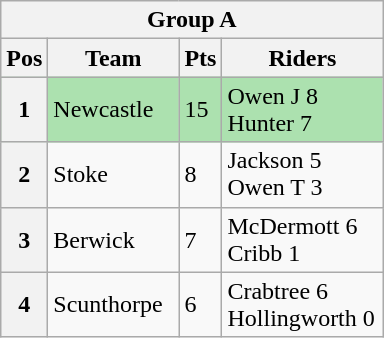<table class="wikitable">
<tr>
<th colspan="4">Group A</th>
</tr>
<tr>
<th width=20>Pos</th>
<th width=80>Team</th>
<th width=20>Pts</th>
<th width=100>Riders</th>
</tr>
<tr style="background:#ACE1AF;">
<th>1</th>
<td>Newcastle</td>
<td>15</td>
<td>Owen J 8<br>Hunter 7</td>
</tr>
<tr>
<th>2</th>
<td>Stoke</td>
<td>8</td>
<td>Jackson 5<br>Owen T 3</td>
</tr>
<tr>
<th>3</th>
<td>Berwick</td>
<td>7</td>
<td>McDermott 6<br>Cribb 1</td>
</tr>
<tr>
<th>4</th>
<td>Scunthorpe</td>
<td>6</td>
<td>Crabtree 6<br>Hollingworth 0</td>
</tr>
</table>
